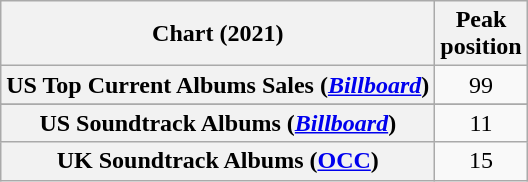<table class="wikitable sortable plainrowheaders" style="text-align:center">
<tr>
<th scope="col">Chart (2021)</th>
<th scope="col">Peak<br>position</th>
</tr>
<tr>
<th scope="row">US Top Current Albums Sales (<em><a href='#'>Billboard</a></em>)</th>
<td>99</td>
</tr>
<tr>
</tr>
<tr>
<th scope="row">US Soundtrack Albums (<a href='#'><em>Billboard</em></a>)</th>
<td>11</td>
</tr>
<tr>
<th scope="row">UK Soundtrack Albums (<a href='#'>OCC</a>)</th>
<td>15</td>
</tr>
</table>
